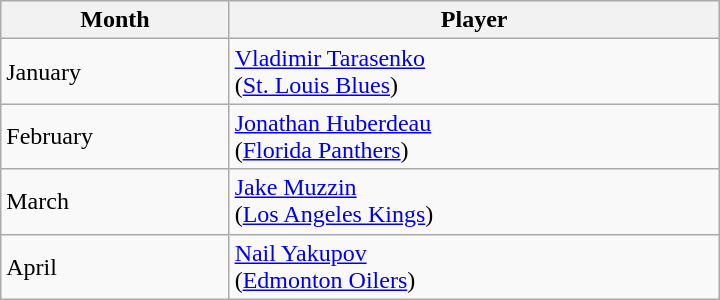<table class="wikitable" style="width: 30em;">
<tr style="text-align:center;">
<th>Month</th>
<th>Player</th>
</tr>
<tr>
<td>January</td>
<td><a href='#'>Vladimir Tarasenko</a><br>(<a href='#'>St. Louis Blues</a>)</td>
</tr>
<tr>
<td>February</td>
<td><a href='#'>Jonathan Huberdeau</a><br>(<a href='#'>Florida Panthers</a>)</td>
</tr>
<tr>
<td>March</td>
<td><a href='#'>Jake Muzzin</a><br>(<a href='#'>Los Angeles Kings</a>)</td>
</tr>
<tr>
<td>April</td>
<td><a href='#'>Nail Yakupov</a><br>(<a href='#'>Edmonton Oilers</a>)</td>
</tr>
</table>
